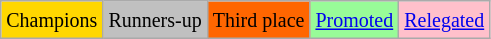<table class="wikitable">
<tr>
<td bgcolor=gold><small>Champions</small></td>
<td bgcolor=silver><small>Runners-up</small></td>
<td bgcolor=ff6600><small>Third place</small></td>
<td bgcolor=palegreen><small><a href='#'>Promoted</a></small></td>
<td bgcolor=pink><small><a href='#'>Relegated</a></small></td>
</tr>
</table>
